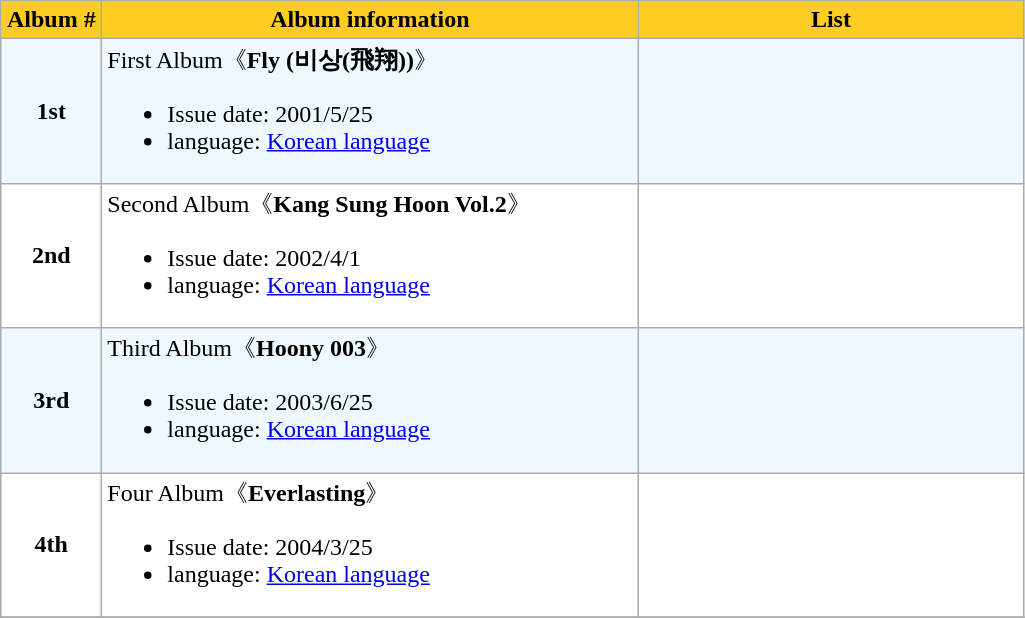<table class="wikitable" style="text-align:center">
<tr style="background:#ffcc21; font-weight:bold">
<td width="60px">Album #</td>
<td width="350px">Album information</td>
<td width="250px">List</td>
</tr>
<tr bgcolor="#F0F8FF">
<td><strong>1st</strong></td>
<td align="left">First Album《<strong>Fly (비상(飛翔))</strong>》<br><ul><li>Issue date: 2001/5/25</li><li>language: <a href='#'>Korean language</a></li></ul></td>
<td align="left" style="font-size: 85%;"><br></td>
</tr>
<tr bgcolor="#FFFFFF">
<td><strong>2nd</strong></td>
<td align="left">Second Album《<strong>Kang Sung Hoon Vol.2</strong>》<br><ul><li>Issue date: 2002/4/1</li><li>language: <a href='#'>Korean language</a></li></ul></td>
<td align="left" style="font-size: 85%;"><br></td>
</tr>
<tr bgcolor="#F0F8FF">
<td><strong>3rd</strong></td>
<td align="left">Third Album《<strong>Hoony 003</strong>》<br><ul><li>Issue date: 2003/6/25</li><li>language: <a href='#'>Korean language</a></li></ul></td>
<td align="left" style="font-size: 85%;"><br></td>
</tr>
<tr bgcolor="#FFFFFF">
<td><strong>4th</strong></td>
<td align="left">Four Album《<strong>Everlasting</strong>》<br><ul><li>Issue date: 2004/3/25</li><li>language: <a href='#'>Korean language</a></li></ul></td>
<td align="left" style="font-size: 85%;"><br></td>
</tr>
<tr>
</tr>
</table>
